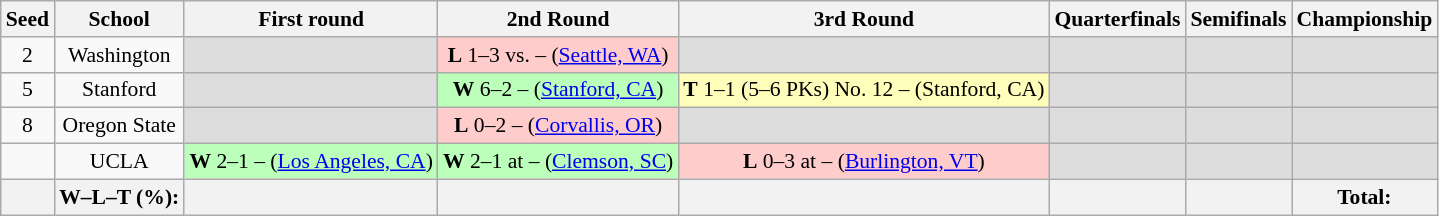<table class="sortable wikitable" style="white-space:nowrap; text-align:center;font-size:90%;">
<tr>
<th>Seed</th>
<th>School</th>
<th>First round</th>
<th>2nd Round</th>
<th>3rd Round</th>
<th>Quarterfinals</th>
<th>Semifinals</th>
<th>Championship</th>
</tr>
<tr>
<td>2</td>
<td>Washington</td>
<td bgcolor=#ddd></td>
<td style="background:#fcc;"><strong>L</strong> 1–3 vs.  – (<a href='#'>Seattle, WA</a>)</td>
<td bgcolor=#ddd></td>
<td bgcolor=#ddd></td>
<td bgcolor=#ddd></td>
<td bgcolor=#ddd></td>
</tr>
<tr>
<td>5</td>
<td>Stanford</td>
<td bgcolor=#ddd></td>
<td style="background:#bfb;"><strong>W</strong> 6–2  – (<a href='#'>Stanford, CA</a>)</td>
<td style="background:#ffb;"><strong>T</strong> 1–1 (5–6 PKs) No. 12  – (Stanford, CA)</td>
<td bgcolor=#ddd></td>
<td bgcolor=#ddd></td>
<td bgcolor=#ddd></td>
</tr>
<tr>
<td>8</td>
<td>Oregon State</td>
<td bgcolor=#ddd></td>
<td style="background:#fcc;"><strong>L</strong> 0–2  – (<a href='#'>Corvallis, OR</a>)</td>
<td bgcolor=#ddd></td>
<td bgcolor=#ddd></td>
<td bgcolor=#ddd></td>
<td bgcolor=#ddd></td>
</tr>
<tr>
<td></td>
<td>UCLA</td>
<td style="background:#bfb;"><strong>W</strong> 2–1  – (<a href='#'>Los Angeles, CA</a>)</td>
<td style="background:#bfb;"><strong>W</strong> 2–1 at  – (<a href='#'>Clemson, SC</a>)</td>
<td style="background:#fcc;"><strong>L</strong> 0–3 at  – (<a href='#'>Burlington, VT</a>)</td>
<td bgcolor=#ddd></td>
<td bgcolor=#ddd></td>
<td bgcolor=#ddd></td>
</tr>
<tr>
<th></th>
<th>W–L–T (%):</th>
<th></th>
<th></th>
<th></th>
<th></th>
<th></th>
<th> Total: </th>
</tr>
</table>
